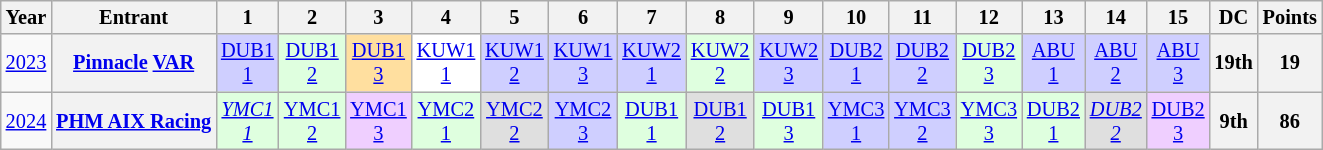<table class="wikitable" style="text-align:center; font-size:85%;">
<tr>
<th>Year</th>
<th>Entrant</th>
<th>1</th>
<th>2</th>
<th>3</th>
<th>4</th>
<th>5</th>
<th>6</th>
<th>7</th>
<th>8</th>
<th>9</th>
<th>10</th>
<th>11</th>
<th>12</th>
<th>13</th>
<th>14</th>
<th>15</th>
<th>DC</th>
<th>Points</th>
</tr>
<tr>
<td><a href='#'>2023</a></td>
<th nowrap><a href='#'>Pinnacle</a> <a href='#'>VAR</a></th>
<td style="background:#CFCFFF;"><a href='#'>DUB1<br>1</a><br></td>
<td style="background:#DFFFDF;"><a href='#'>DUB1<br>2</a><br></td>
<td style="background:#FFDF9F;"><a href='#'>DUB1<br>3</a><br></td>
<td style="background:#FFFFFF;"><a href='#'>KUW1<br>1</a><br></td>
<td style="background:#CFCFFF;"><a href='#'>KUW1<br>2</a><br></td>
<td style="background:#CFCFFF;"><a href='#'>KUW1<br>3</a><br></td>
<td style="background:#CFCFFF;"><a href='#'>KUW2<br>1</a><br></td>
<td style="background:#DFFFDF;"><a href='#'>KUW2<br>2</a><br></td>
<td style="background:#CFCFFF;"><a href='#'>KUW2<br>3</a><br></td>
<td style="background:#CFCFFF;"><a href='#'>DUB2<br>1</a><br> </td>
<td style="background:#CFCFFF;"><a href='#'>DUB2<br>2</a><br> </td>
<td style="background:#DFFFDF;"><a href='#'>DUB2<br>3</a><br> </td>
<td style="background:#CFCFFF;"><a href='#'>ABU<br>1</a><br> </td>
<td style="background:#CFCFFF;"><a href='#'>ABU<br>2</a><br> </td>
<td style="background:#CFCFFF;"><a href='#'>ABU<br>3</a><br> </td>
<th>19th</th>
<th>19</th>
</tr>
<tr>
<td><a href='#'>2024</a></td>
<th nowrap><a href='#'>PHM AIX Racing</a></th>
<td style="background:#DFFFDF;"><em><a href='#'>YMC1<br>1</a></em><br></td>
<td style="background:#DFFFDF;"><a href='#'>YMC1<br>2</a><br></td>
<td style="background:#EFCFFF;"><a href='#'>YMC1<br>3</a><br></td>
<td style="background:#DFFFDF;"><a href='#'>YMC2<br>1</a><br></td>
<td style="background:#DFDFDF;"><a href='#'>YMC2<br>2</a><br></td>
<td style="background:#CFCFFF;"><a href='#'>YMC2<br>3</a><br></td>
<td style="background:#DFFFDF;"><a href='#'>DUB1<br>1</a><br></td>
<td style="background:#DFDFDF;"><a href='#'>DUB1<br>2</a><br></td>
<td style="background:#DFFFDF;"><a href='#'>DUB1<br>3</a><br></td>
<td style="background:#CFCFFF;"><a href='#'>YMC3<br>1</a><br></td>
<td style="background:#CFCFFF;"><a href='#'>YMC3<br>2</a><br></td>
<td style="background:#DFFFDF;"><a href='#'>YMC3<br>3</a><br></td>
<td style="background:#DFFFDF;"><a href='#'>DUB2<br>1</a><br></td>
<td style="background:#DFDFDF;"><em><a href='#'>DUB2<br>2</a></em><br></td>
<td style="background:#EFCFFF;"><a href='#'>DUB2<br>3</a><br></td>
<th>9th</th>
<th>86</th>
</tr>
</table>
